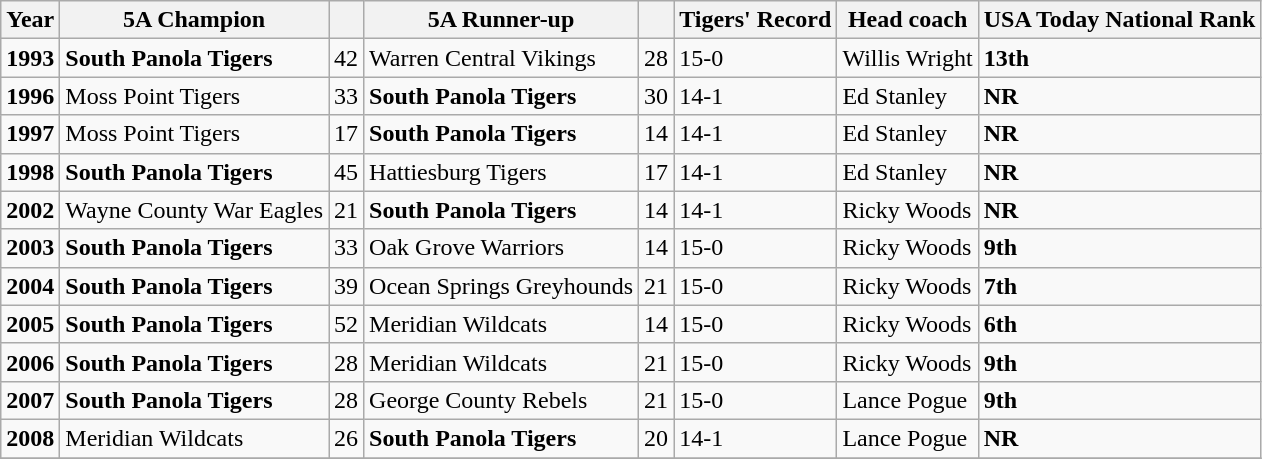<table class="wikitable">
<tr>
<th><strong>Year</strong></th>
<th><strong>5A Champion</strong></th>
<th></th>
<th><strong>5A Runner-up</strong></th>
<th></th>
<th><strong>Tigers' Record</strong></th>
<th><strong>Head coach</strong></th>
<th><strong>USA Today National Rank</strong></th>
</tr>
<tr>
<td><strong>1993</strong></td>
<td><strong>South Panola Tigers</strong></td>
<td>42</td>
<td>Warren Central Vikings</td>
<td>28</td>
<td>15-0</td>
<td>Willis Wright</td>
<td><strong>13th</strong></td>
</tr>
<tr>
<td><strong>1996</strong></td>
<td>Moss Point Tigers</td>
<td>33</td>
<td><strong>South Panola Tigers</strong></td>
<td>30</td>
<td>14-1</td>
<td>Ed Stanley</td>
<td><strong>NR</strong></td>
</tr>
<tr>
<td><strong>1997</strong></td>
<td>Moss Point Tigers</td>
<td>17</td>
<td><strong>South Panola Tigers</strong></td>
<td>14</td>
<td>14-1</td>
<td>Ed Stanley</td>
<td><strong>NR</strong></td>
</tr>
<tr>
<td><strong>1998</strong></td>
<td><strong>South Panola Tigers</strong></td>
<td>45</td>
<td>Hattiesburg Tigers</td>
<td>17</td>
<td>14-1</td>
<td>Ed Stanley</td>
<td><strong>NR</strong></td>
</tr>
<tr>
<td><strong>2002</strong></td>
<td>Wayne County War Eagles</td>
<td>21</td>
<td><strong>South Panola Tigers</strong></td>
<td>14</td>
<td>14-1</td>
<td>Ricky Woods</td>
<td><strong>NR</strong></td>
</tr>
<tr>
<td><strong>2003</strong></td>
<td><strong>South Panola Tigers</strong></td>
<td>33</td>
<td>Oak Grove Warriors</td>
<td>14</td>
<td>15-0</td>
<td>Ricky Woods</td>
<td><strong>9th</strong></td>
</tr>
<tr>
<td><strong>2004</strong></td>
<td><strong>South Panola Tigers</strong></td>
<td>39</td>
<td>Ocean Springs Greyhounds</td>
<td>21</td>
<td>15-0</td>
<td>Ricky Woods</td>
<td><strong>7th</strong></td>
</tr>
<tr>
<td><strong>2005</strong></td>
<td><strong>South Panola Tigers</strong></td>
<td>52</td>
<td>Meridian Wildcats</td>
<td>14</td>
<td>15-0</td>
<td>Ricky Woods</td>
<td><strong>6th</strong></td>
</tr>
<tr>
<td><strong>2006</strong></td>
<td><strong>South Panola Tigers</strong></td>
<td>28</td>
<td>Meridian Wildcats</td>
<td>21</td>
<td>15-0</td>
<td>Ricky Woods</td>
<td><strong>9th</strong></td>
</tr>
<tr>
<td><strong>2007</strong></td>
<td><strong>South Panola Tigers</strong></td>
<td>28</td>
<td>George County Rebels</td>
<td>21</td>
<td>15-0</td>
<td>Lance Pogue</td>
<td><strong>9th</strong></td>
</tr>
<tr>
<td><strong>2008</strong></td>
<td>Meridian Wildcats</td>
<td>26</td>
<td><strong>South Panola Tigers</strong></td>
<td>20</td>
<td>14-1</td>
<td>Lance Pogue</td>
<td><strong>NR</strong></td>
</tr>
<tr>
</tr>
</table>
